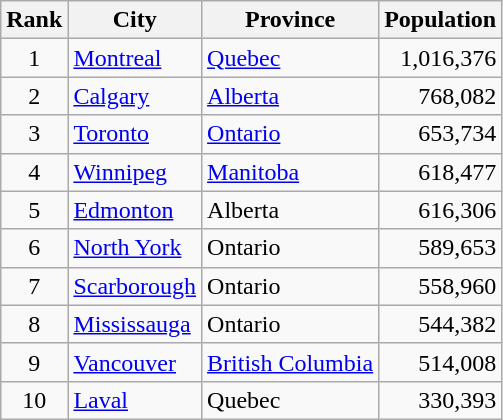<table class="wikitable sortable">
<tr>
<th>Rank</th>
<th>City</th>
<th>Province</th>
<th>Population</th>
</tr>
<tr>
<td align=center>1</td>
<td><a href='#'>Montreal</a></td>
<td><a href='#'>Quebec</a></td>
<td align=right>1,016,376</td>
</tr>
<tr>
<td align=center>2</td>
<td><a href='#'>Calgary</a></td>
<td><a href='#'>Alberta</a></td>
<td align=right>768,082</td>
</tr>
<tr>
<td align=center>3</td>
<td><a href='#'>Toronto</a></td>
<td><a href='#'>Ontario</a></td>
<td align=right>653,734</td>
</tr>
<tr>
<td align=center>4</td>
<td><a href='#'>Winnipeg</a></td>
<td><a href='#'>Manitoba</a></td>
<td align=right>618,477</td>
</tr>
<tr>
<td align=center>5</td>
<td><a href='#'>Edmonton</a></td>
<td>Alberta</td>
<td align=right>616,306</td>
</tr>
<tr>
<td align=center>6</td>
<td><a href='#'>North York</a></td>
<td>Ontario</td>
<td align=right>589,653</td>
</tr>
<tr>
<td align=center>7</td>
<td><a href='#'>Scarborough</a></td>
<td>Ontario</td>
<td align=right>558,960</td>
</tr>
<tr>
<td align=center>8</td>
<td><a href='#'>Mississauga</a></td>
<td>Ontario</td>
<td align=right>544,382</td>
</tr>
<tr>
<td align=center>9</td>
<td><a href='#'>Vancouver</a></td>
<td><a href='#'>British Columbia</a></td>
<td align=right>514,008</td>
</tr>
<tr>
<td align=center>10</td>
<td><a href='#'>Laval</a></td>
<td>Quebec</td>
<td align=right>330,393</td>
</tr>
</table>
